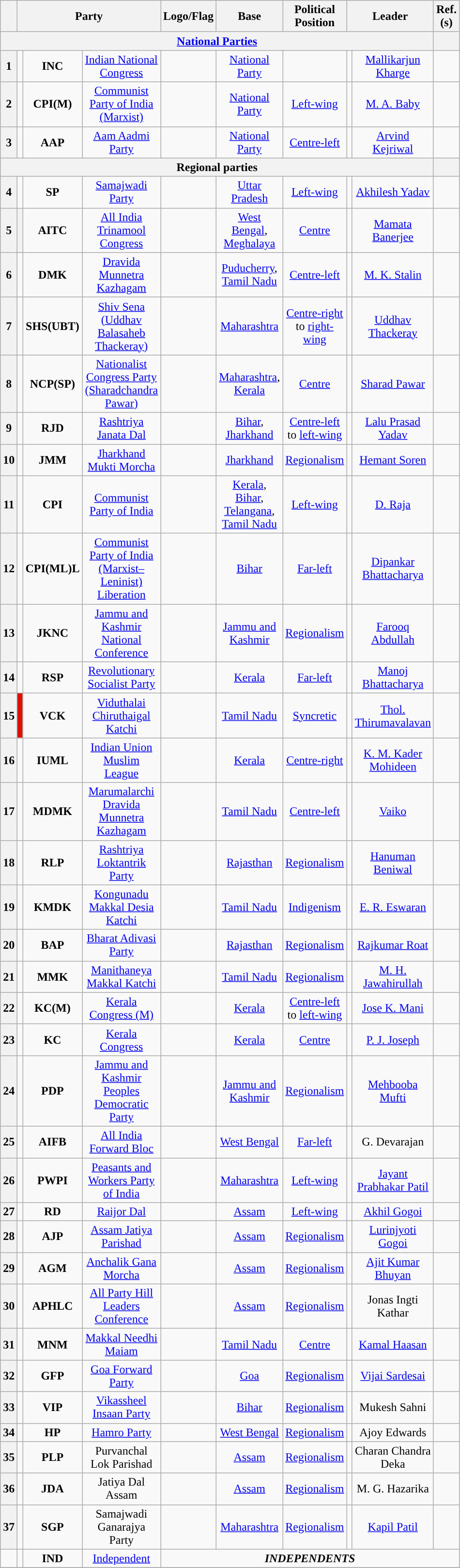<table class="wikitable sortable" style="text-align:center; "width = 50%";>
<tr>
<th></th>
<th colspan="3" style="width:30px;">Party</th>
<th>Logo/Flag</th>
<th>Base</th>
<th>Political Position</th>
<th colspan="2" style="width:30px;">Leader</th>
<th>Ref.(s)</th>
</tr>
<tr>
<th colspan="9"><a href='#'><strong>National Parties</strong></a></th>
<th></th>
</tr>
<tr>
<th>1</th>
<td></td>
<td><strong>INC</strong></td>
<td><a href='#'>Indian National Congress</a></td>
<td></td>
<td style="text-align:center;"><a href='#'>National Party</a></td>
<td></td>
<td></td>
<td><a href='#'>Mallikarjun Kharge</a></td>
<td></td>
</tr>
<tr>
<th>2</th>
<td></td>
<td><strong>CPI(M)</strong></td>
<td><a href='#'>Communist Party of India (Marxist)</a></td>
<td></td>
<td style="text-align: center;"><a href='#'>National Party</a></td>
<td><a href='#'>Left-wing</a></td>
<td></td>
<td><a href='#'>M. A. Baby</a></td>
<td></td>
</tr>
<tr>
<th>3</th>
<td></td>
<td><strong>AAP</strong></td>
<td><a href='#'>Aam Aadmi Party</a></td>
<td></td>
<td style="text-align: center;"><a href='#'>National Party</a></td>
<td><a href='#'>Centre-left</a></td>
<td></td>
<td><a href='#'>Arvind Kejriwal</a></td>
<td></td>
</tr>
<tr>
<th colspan="9">Regional parties</th>
<th></th>
</tr>
<tr>
<th>4</th>
<td style="background-color:"></td>
<td><strong>SP</strong></td>
<td><a href='#'>Samajwadi Party</a></td>
<td></td>
<td style="text-align: center;"><a href='#'>Uttar Pradesh</a></td>
<td><a href='#'>Left-wing</a></td>
<td></td>
<td><a href='#'>Akhilesh Yadav</a></td>
<td></td>
</tr>
<tr>
<th>5</th>
<th></th>
<td><strong>AITC</strong></td>
<td><a href='#'>All India Trinamool Congress</a></td>
<td></td>
<td style="text-align: center;"><a href='#'>West Bengal</a>, <a href='#'>Meghalaya</a></td>
<td><a href='#'>Centre</a></td>
<td></td>
<td><a href='#'>Mamata Banerjee</a></td>
<td></td>
</tr>
<tr>
<th>6</th>
<td style="background-color:"></td>
<td><strong>DMK</strong></td>
<td><a href='#'>Dravida Munnetra Kazhagam</a></td>
<td></td>
<td style="text-align:center;"><a href='#'>Puducherry</a>, <a href='#'>Tamil Nadu</a></td>
<td><a href='#'>Centre-left</a></td>
<td></td>
<td><a href='#'>M. K. Stalin</a></td>
<td></td>
</tr>
<tr>
<th>7</th>
<td style="background-color:"></td>
<td><strong>SHS(UBT)</strong></td>
<td><a href='#'>Shiv Sena (Uddhav Balasaheb Thackeray)</a></td>
<td></td>
<td style="text-align: center;"><a href='#'>Maharashtra</a></td>
<td><a href='#'>Centre-right</a> to <a href='#'>right-wing</a></td>
<td></td>
<td><a href='#'>Uddhav Thackeray</a></td>
<td></td>
</tr>
<tr>
<th>8</th>
<td style="background-color:"></td>
<td><strong>NCP(SP)</strong></td>
<td><a href='#'>Nationalist Congress Party (Sharadchandra Pawar)</a></td>
<td></td>
<td style="text-align: center;"><a href='#'>Maharashtra</a>, <a href='#'>Kerala</a></td>
<td><a href='#'>Centre</a></td>
<td></td>
<td><a href='#'>Sharad Pawar</a></td>
<td></td>
</tr>
<tr>
<th>9</th>
<td style="background-color:"></td>
<td><strong>RJD</strong></td>
<td><a href='#'>Rashtriya Janata Dal</a></td>
<td></td>
<td style="text-align: center;"><a href='#'>Bihar</a>, <a href='#'>Jharkhand</a></td>
<td><a href='#'>Centre-left</a> to <a href='#'>left-wing</a></td>
<td></td>
<td><a href='#'>Lalu Prasad Yadav</a></td>
<td></td>
</tr>
<tr>
<th>10</th>
<td style="background:"></td>
<td><strong>JMM</strong></td>
<td><a href='#'>Jharkhand Mukti Morcha</a></td>
<td></td>
<td style="text-align: center;"><a href='#'>Jharkhand</a></td>
<td><a href='#'>Regionalism</a></td>
<td></td>
<td><a href='#'>Hemant Soren</a></td>
<td></td>
</tr>
<tr>
<th>11</th>
<td></td>
<td><strong>CPI</strong></td>
<td><a href='#'>Communist Party of India</a></td>
<td></td>
<td style="text-align: center;"><a href='#'>Kerala</a>, <a href='#'>Bihar</a>, <a href='#'>Telangana</a>, <a href='#'>Tamil Nadu</a></td>
<td><a href='#'>Left-wing</a></td>
<td></td>
<td><a href='#'>D. Raja</a></td>
<td></td>
</tr>
<tr>
<th>12</th>
<td style="background-color:"></td>
<td><strong>CPI(ML)L</strong></td>
<td><a href='#'>Communist Party of India (Marxist–Leninist) Liberation</a></td>
<td></td>
<td style="text-align: center;"><a href='#'>Bihar</a></td>
<td><a href='#'>Far-left</a></td>
<td></td>
<td><a href='#'>Dipankar Bhattacharya</a></td>
<td></td>
</tr>
<tr>
<th>13</th>
<td style="background:"></td>
<td><strong>JKNC</strong></td>
<td><a href='#'>Jammu and Kashmir National Conference</a></td>
<td></td>
<td style="text-align: center;"><a href='#'>Jammu and Kashmir</a></td>
<td><a href='#'>Regionalism</a></td>
<td></td>
<td><a href='#'>Farooq Abdullah</a></td>
<td></td>
</tr>
<tr>
<th>14</th>
<td style="background-color:"></td>
<td><strong>RSP</strong></td>
<td><a href='#'>Revolutionary Socialist Party</a></td>
<td></td>
<td style="text-align: center;"><a href='#'>Kerala</a></td>
<td><a href='#'>Far-left</a></td>
<td></td>
<td><a href='#'>Manoj Bhattacharya</a></td>
<td></td>
</tr>
<tr>
<th>15</th>
<td style="background:#d10; text-align:center; color:white;"></td>
<td><strong>VCK</strong></td>
<td><a href='#'>Viduthalai Chiruthaigal Katchi</a></td>
<td></td>
<td style="text-align: center;"><a href='#'>Tamil Nadu</a></td>
<td><a href='#'>Syncretic</a></td>
<td></td>
<td><a href='#'>Thol. Thirumavalavan</a></td>
<td></td>
</tr>
<tr>
<th>16</th>
<td style="background-color:"></td>
<td><strong>IUML</strong></td>
<td><a href='#'>Indian Union Muslim League</a></td>
<td></td>
<td style="text-align: center;"><a href='#'>Kerala</a></td>
<td><a href='#'>Centre-right</a></td>
<td></td>
<td><a href='#'>K. M. Kader Mohideen</a></td>
<td></td>
</tr>
<tr>
<th>17</th>
<td style="background-color:"></td>
<td><strong>MDMK</strong></td>
<td><a href='#'>Marumalarchi Dravida Munnetra Kazhagam</a></td>
<td></td>
<td style="text-align: center;"><a href='#'>Tamil Nadu</a></td>
<td><a href='#'>Centre-left</a></td>
<td></td>
<td><a href='#'>Vaiko</a></td>
<td></td>
</tr>
<tr>
<th>18</th>
<td></td>
<td><strong>RLP</strong></td>
<td><a href='#'>Rashtriya Loktantrik Party</a></td>
<td></td>
<td><a href='#'>Rajasthan</a></td>
<td><a href='#'>Regionalism</a></td>
<td></td>
<td><a href='#'>Hanuman Beniwal</a></td>
<td></td>
</tr>
<tr>
<th>19</th>
<td style="background-color:"></td>
<td><strong>KMDK</strong></td>
<td><a href='#'>Kongunadu Makkal Desia Katchi</a></td>
<td></td>
<td style="text-align: center;"><a href='#'>Tamil Nadu</a></td>
<td><a href='#'>Indigenism</a></td>
<td></td>
<td><a href='#'>E. R. Eswaran</a></td>
<td></td>
</tr>
<tr>
<th>20</th>
<td></td>
<td><strong>BAP</strong></td>
<td><a href='#'>Bharat Adivasi Party</a></td>
<td></td>
<td><a href='#'>Rajasthan</a></td>
<td><a href='#'>Regionalism</a></td>
<td></td>
<td><a href='#'>Rajkumar Roat</a></td>
<td></td>
</tr>
<tr>
<th>21</th>
<td style="background-color:"></td>
<td><strong>MMK</strong></td>
<td><a href='#'>Manithaneya Makkal Katchi</a></td>
<td></td>
<td style="text-align: center;"><a href='#'>Tamil Nadu</a></td>
<td><a href='#'>Regionalism</a></td>
<td></td>
<td><a href='#'>M. H. Jawahirullah</a></td>
<td></td>
</tr>
<tr>
<th>22</th>
<td style="background-color:"></td>
<td><strong>KC(M)</strong></td>
<td><a href='#'>Kerala Congress (M)</a></td>
<td></td>
<td style="text-align: center;"><a href='#'>Kerala</a></td>
<td><a href='#'>Centre-left</a> to <a href='#'>left-wing</a></td>
<td></td>
<td><a href='#'>Jose K. Mani</a></td>
<td></td>
</tr>
<tr>
<th>23</th>
<td style="background-color:"></td>
<td><strong>KC</strong></td>
<td><a href='#'>Kerala Congress</a></td>
<td></td>
<td style="text-align: center;"><a href='#'>Kerala</a></td>
<td><a href='#'>Centre</a></td>
<td></td>
<td><a href='#'>P. J. Joseph</a></td>
<td></td>
</tr>
<tr>
<th>24</th>
<td style="background:"></td>
<td><strong>PDP</strong></td>
<td><a href='#'>Jammu and Kashmir Peoples Democratic Party</a></td>
<td></td>
<td style="text-align: center;"><a href='#'>Jammu and Kashmir</a></td>
<td><a href='#'>Regionalism</a></td>
<td></td>
<td><a href='#'>Mehbooba Mufti</a></td>
<td></td>
</tr>
<tr>
<th>25</th>
<td style="background-color:"></td>
<td><strong>AIFB</strong></td>
<td><a href='#'>All India Forward Bloc</a></td>
<td></td>
<td style="text-align: center;"><a href='#'>West Bengal</a></td>
<td><a href='#'>Far-left</a></td>
<td></td>
<td>G. Devarajan</td>
<td></td>
</tr>
<tr>
<th>26</th>
<td style="background-color:"></td>
<td><strong>PWPI</strong></td>
<td><a href='#'>Peasants and Workers Party of India</a></td>
<td></td>
<td style="text-align: center;"><a href='#'>Maharashtra</a></td>
<td><a href='#'>Left-wing</a></td>
<td></td>
<td><a href='#'>Jayant Prabhakar Patil</a></td>
<td></td>
</tr>
<tr>
<th>27</th>
<td></td>
<td><strong>RD</strong></td>
<td><a href='#'>Raijor Dal</a></td>
<td></td>
<td><a href='#'>Assam</a></td>
<td><a href='#'>Left-wing</a></td>
<td></td>
<td><a href='#'>Akhil Gogoi</a></td>
<td></td>
</tr>
<tr>
<th>28</th>
<td></td>
<td><strong>AJP</strong></td>
<td><a href='#'>Assam Jatiya Parishad</a></td>
<td></td>
<td><a href='#'>Assam</a></td>
<td><a href='#'>Regionalism</a></td>
<td></td>
<td><a href='#'>Lurinjyoti Gogoi</a></td>
<td></td>
</tr>
<tr>
<th>29</th>
<td></td>
<td><strong>AGM</strong></td>
<td><a href='#'>Anchalik Gana Morcha</a></td>
<td></td>
<td><a href='#'>Assam</a></td>
<td><a href='#'>Regionalism</a></td>
<td></td>
<td><a href='#'>Ajit Kumar Bhuyan</a></td>
<td></td>
</tr>
<tr>
<th>30</th>
<td></td>
<td><strong>APHLC</strong></td>
<td><a href='#'>All Party Hill Leaders Conference</a></td>
<td></td>
<td><a href='#'>Assam</a></td>
<td><a href='#'>Regionalism</a></td>
<td></td>
<td>Jonas Ingti Kathar</td>
<td></td>
</tr>
<tr>
<th>31</th>
<td></td>
<td><strong>MNM </strong></td>
<td><a href='#'>Makkal Needhi Maiam</a></td>
<td></td>
<td><a href='#'>Tamil Nadu</a></td>
<td><a href='#'>Centre</a></td>
<td></td>
<td><a href='#'>Kamal Haasan</a></td>
<td></td>
</tr>
<tr>
<th>32</th>
<td></td>
<td><strong>GFP</strong></td>
<td><a href='#'>Goa Forward Party</a></td>
<td></td>
<td><a href='#'>Goa</a></td>
<td><a href='#'>Regionalism</a></td>
<td></td>
<td><a href='#'>Vijai Sardesai</a></td>
<td></td>
</tr>
<tr>
<th>33</th>
<td></td>
<td><strong>VIP</strong></td>
<td><a href='#'>Vikassheel Insaan Party</a></td>
<td></td>
<td><a href='#'>Bihar</a></td>
<td><a href='#'>Regionalism</a></td>
<td></td>
<td>Mukesh Sahni</td>
<td></td>
</tr>
<tr>
<th>34</th>
<td></td>
<td><strong>HP</strong></td>
<td><a href='#'>Hamro Party</a></td>
<td></td>
<td><a href='#'>West Bengal</a></td>
<td><a href='#'>Regionalism</a></td>
<td></td>
<td>Ajoy Edwards</td>
<td></td>
</tr>
<tr>
<th>35</th>
<td></td>
<td><strong>PLP</strong></td>
<td>Purvanchal Lok Parishad</td>
<td></td>
<td><a href='#'>Assam</a></td>
<td><a href='#'>Regionalism</a></td>
<td></td>
<td>Charan Chandra Deka</td>
<td></td>
</tr>
<tr>
<th>36</th>
<td></td>
<td><strong>JDA</strong></td>
<td>Jatiya Dal Assam</td>
<td></td>
<td><a href='#'>Assam</a></td>
<td><a href='#'>Regionalism</a></td>
<td></td>
<td>M. G. Hazarika</td>
<td></td>
</tr>
<tr>
<th>37</th>
<td></td>
<td><strong>SGP</strong></td>
<td>Samajwadi Ganarajya Party</td>
<td></td>
<td><a href='#'>Maharashtra</a></td>
<td><a href='#'>Regionalism</a></td>
<td></td>
<td><a href='#'>Kapil Patil</a></td>
<td></td>
</tr>
<tr>
<td></td>
<td></td>
<td><strong>IND</strong></td>
<td><a href='#'>Independent</a></td>
<td colspan="6"><strong><em>INDEPENDENTS</em></strong></td>
</tr>
<tr>
</tr>
</table>
